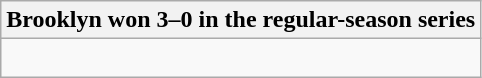<table class="wikitable collapsible collapsed">
<tr>
<th>Brooklyn won 3–0 in the regular-season series</th>
</tr>
<tr>
<td><br>

</td>
</tr>
</table>
